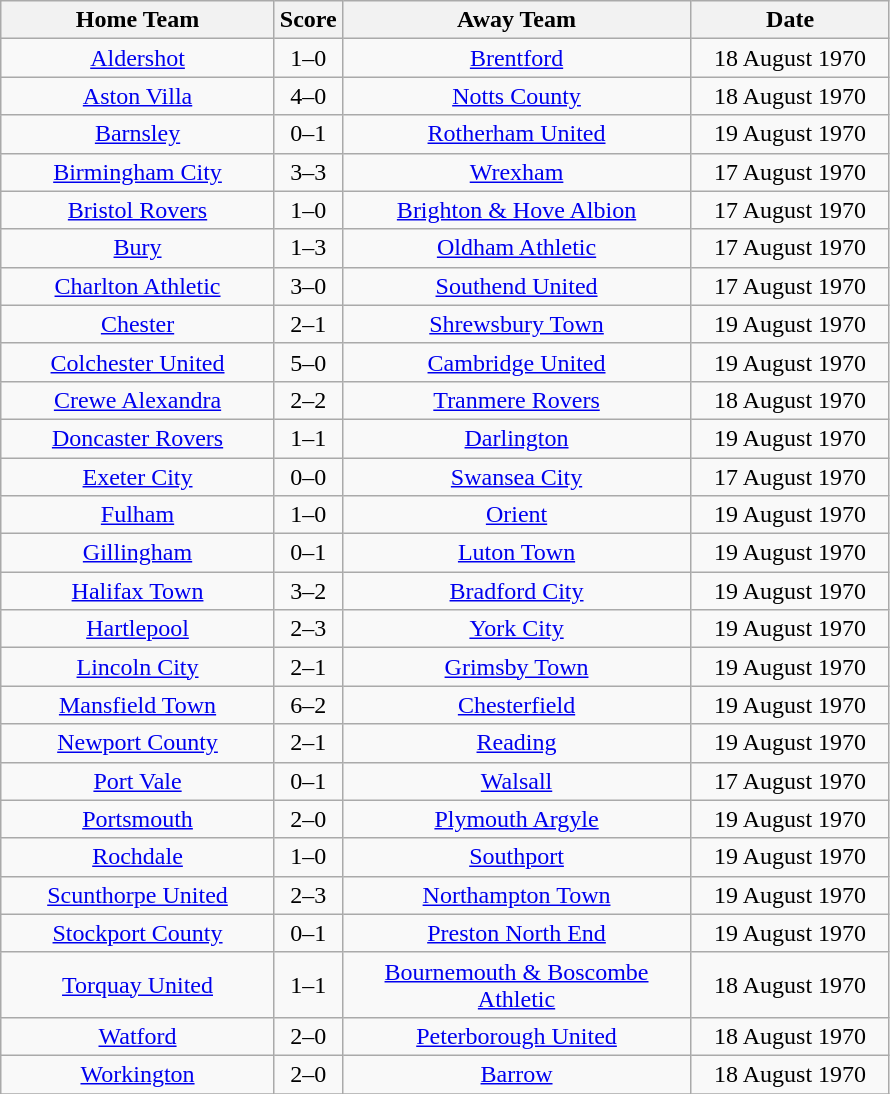<table class="wikitable" style="text-align:center;">
<tr>
<th width=175>Home Team</th>
<th width=20>Score</th>
<th width=225>Away Team</th>
<th width=125>Date</th>
</tr>
<tr>
<td><a href='#'>Aldershot</a></td>
<td>1–0</td>
<td><a href='#'>Brentford</a></td>
<td>18 August 1970</td>
</tr>
<tr>
<td><a href='#'>Aston Villa</a></td>
<td>4–0</td>
<td><a href='#'>Notts County</a></td>
<td>18 August 1970</td>
</tr>
<tr>
<td><a href='#'>Barnsley</a></td>
<td>0–1</td>
<td><a href='#'>Rotherham United</a></td>
<td>19 August 1970</td>
</tr>
<tr>
<td><a href='#'>Birmingham City</a></td>
<td>3–3</td>
<td><a href='#'>Wrexham</a></td>
<td>17 August 1970</td>
</tr>
<tr>
<td><a href='#'>Bristol Rovers</a></td>
<td>1–0</td>
<td><a href='#'>Brighton & Hove Albion</a></td>
<td>17 August 1970</td>
</tr>
<tr>
<td><a href='#'>Bury</a></td>
<td>1–3</td>
<td><a href='#'>Oldham Athletic</a></td>
<td>17 August 1970</td>
</tr>
<tr>
<td><a href='#'>Charlton Athletic</a></td>
<td>3–0</td>
<td><a href='#'>Southend United</a></td>
<td>17 August 1970</td>
</tr>
<tr>
<td><a href='#'>Chester</a></td>
<td>2–1</td>
<td><a href='#'>Shrewsbury Town</a></td>
<td>19 August 1970</td>
</tr>
<tr>
<td><a href='#'>Colchester United</a></td>
<td>5–0</td>
<td><a href='#'>Cambridge United</a></td>
<td>19 August 1970</td>
</tr>
<tr>
<td><a href='#'>Crewe Alexandra</a></td>
<td>2–2</td>
<td><a href='#'>Tranmere Rovers</a></td>
<td>18 August 1970</td>
</tr>
<tr>
<td><a href='#'>Doncaster Rovers</a></td>
<td>1–1</td>
<td><a href='#'>Darlington</a></td>
<td>19 August 1970</td>
</tr>
<tr>
<td><a href='#'>Exeter City</a></td>
<td>0–0</td>
<td><a href='#'>Swansea City</a></td>
<td>17 August 1970</td>
</tr>
<tr>
<td><a href='#'>Fulham</a></td>
<td>1–0</td>
<td><a href='#'>Orient</a></td>
<td>19 August 1970</td>
</tr>
<tr>
<td><a href='#'>Gillingham</a></td>
<td>0–1</td>
<td><a href='#'>Luton Town</a></td>
<td>19 August 1970</td>
</tr>
<tr>
<td><a href='#'>Halifax Town</a></td>
<td>3–2</td>
<td><a href='#'>Bradford City</a></td>
<td>19 August 1970</td>
</tr>
<tr>
<td><a href='#'>Hartlepool</a></td>
<td>2–3</td>
<td><a href='#'>York City</a></td>
<td>19 August 1970</td>
</tr>
<tr>
<td><a href='#'>Lincoln City</a></td>
<td>2–1</td>
<td><a href='#'>Grimsby Town</a></td>
<td>19 August 1970</td>
</tr>
<tr>
<td><a href='#'>Mansfield Town</a></td>
<td>6–2</td>
<td><a href='#'>Chesterfield</a></td>
<td>19 August 1970</td>
</tr>
<tr>
<td><a href='#'>Newport County</a></td>
<td>2–1</td>
<td><a href='#'>Reading</a></td>
<td>19 August 1970</td>
</tr>
<tr>
<td><a href='#'>Port Vale</a></td>
<td>0–1</td>
<td><a href='#'>Walsall</a></td>
<td>17 August 1970</td>
</tr>
<tr>
<td><a href='#'>Portsmouth</a></td>
<td>2–0</td>
<td><a href='#'>Plymouth Argyle</a></td>
<td>19 August 1970</td>
</tr>
<tr>
<td><a href='#'>Rochdale</a></td>
<td>1–0</td>
<td><a href='#'>Southport</a></td>
<td>19 August 1970</td>
</tr>
<tr>
<td><a href='#'>Scunthorpe United</a></td>
<td>2–3</td>
<td><a href='#'>Northampton Town</a></td>
<td>19 August 1970</td>
</tr>
<tr>
<td><a href='#'>Stockport County</a></td>
<td>0–1</td>
<td><a href='#'>Preston North End</a></td>
<td>19 August 1970</td>
</tr>
<tr>
<td><a href='#'>Torquay United</a></td>
<td>1–1</td>
<td><a href='#'>Bournemouth & Boscombe Athletic</a></td>
<td>18 August 1970</td>
</tr>
<tr>
<td><a href='#'>Watford</a></td>
<td>2–0</td>
<td><a href='#'>Peterborough United</a></td>
<td>18 August 1970</td>
</tr>
<tr>
<td><a href='#'>Workington</a></td>
<td>2–0</td>
<td><a href='#'>Barrow</a></td>
<td>18 August 1970</td>
</tr>
<tr>
</tr>
</table>
